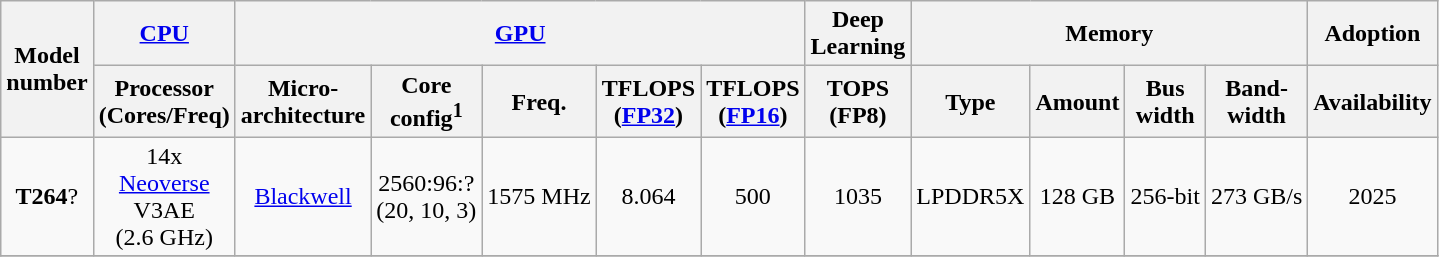<table class="wikitable" style="text-align:center;">
<tr>
<th rowspan="2">Model<br>number</th>
<th><a href='#'>CPU</a></th>
<th colspan="5"><a href='#'>GPU</a></th>
<th>Deep <br>Learning</th>
<th colspan="4">Memory</th>
<th>Adoption</th>
</tr>
<tr>
<th>Processor<br>(Cores/Freq)</th>
<th>Micro-<br>architecture</th>
<th>Core<br>config<sup>1</sup></th>
<th>Freq.</th>
<th>TFLOPS<br>(<a href='#'>FP32</a>)</th>
<th>TFLOPS<br>(<a href='#'>FP16</a>)</th>
<th>TOPS<br>(FP8)</th>
<th>Type</th>
<th>Amount</th>
<th>Bus<br>width</th>
<th>Band-<br>width</th>
<th>Availability</th>
</tr>
<tr>
<td><strong>T264</strong>?</td>
<td>14x <br><a href='#'>Neoverse</a> <br>V3AE<br>(2.6 GHz)</td>
<td><a href='#'>Blackwell</a></td>
<td>2560:96:? <br>(20, 10, 3)</td>
<td>1575 MHz</td>
<td>8.064</td>
<td>500</td>
<td>1035</td>
<td>LPDDR5X</td>
<td>128 GB</td>
<td>256-bit</td>
<td>273 GB/s</td>
<td>2025</td>
</tr>
<tr>
</tr>
</table>
